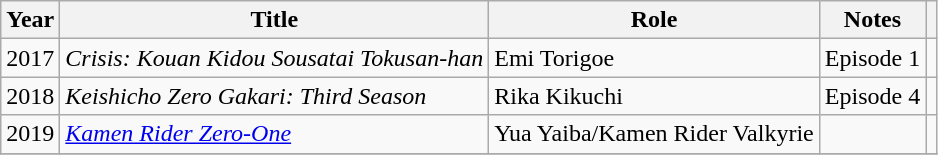<table class="wikitable sortable">
<tr>
<th>Year</th>
<th>Title</th>
<th>Role</th>
<th class="unsortable">Notes</th>
<th class="unsortable"></th>
</tr>
<tr>
<td>2017</td>
<td><em>Crisis: Kouan Kidou Sousatai Tokusan-han</em></td>
<td>Emi Torigoe</td>
<td>Episode 1</td>
<td></td>
</tr>
<tr>
<td>2018</td>
<td><em>Keishicho Zero Gakari: Third Season</em></td>
<td>Rika Kikuchi</td>
<td>Episode 4</td>
<td></td>
</tr>
<tr>
<td>2019</td>
<td><em><a href='#'>Kamen Rider Zero-One</a></em></td>
<td>Yua Yaiba/Kamen Rider Valkyrie</td>
<td></td>
<td></td>
</tr>
<tr>
</tr>
</table>
